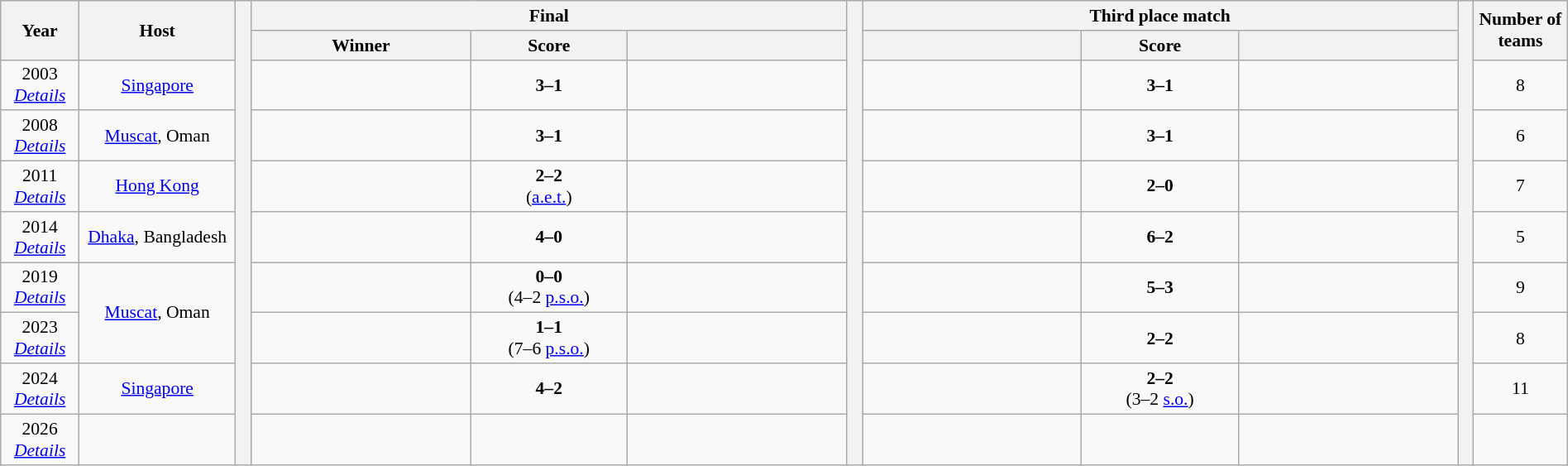<table class="wikitable" style="text-align:center;width:100%; font-size:90%;">
<tr>
<th rowspan=2 width=5%>Year</th>
<th rowspan=2 width=10%>Host</th>
<th width=1% rowspan=10></th>
<th colspan=3>Final</th>
<th width=1% rowspan=10></th>
<th colspan=3>Third place match</th>
<th width=1% rowspan=10></th>
<th width=6% rowspan=2>Number of teams</th>
</tr>
<tr>
<th width=14%>Winner</th>
<th width=10%>Score</th>
<th width=14%></th>
<th width=14%></th>
<th width=10%>Score</th>
<th width=14%></th>
</tr>
<tr>
<td>2003<br><em><a href='#'>Details</a></em></td>
<td><a href='#'>Singapore</a></td>
<td></td>
<td><strong>3–1</strong></td>
<td></td>
<td></td>
<td><strong>3–1</strong></td>
<td></td>
<td>8</td>
</tr>
<tr>
<td>2008<br><em><a href='#'>Details</a></em></td>
<td><a href='#'>Muscat</a>, Oman</td>
<td><strong></strong></td>
<td><strong>3–1</strong></td>
<td></td>
<td></td>
<td><strong>3–1</strong></td>
<td></td>
<td>6</td>
</tr>
<tr>
<td>2011<br><em><a href='#'>Details</a></em></td>
<td><a href='#'>Hong Kong</a></td>
<td><strong></strong></td>
<td><strong>2–2</strong><br>(<a href='#'>a.e.t.</a>)<br></td>
<td></td>
<td></td>
<td><strong>2–0</strong></td>
<td></td>
<td>7</td>
</tr>
<tr>
<td>2014<br><em><a href='#'>Details</a></em></td>
<td><a href='#'>Dhaka</a>, Bangladesh</td>
<td><strong></strong></td>
<td><strong>4–0</strong></td>
<td></td>
<td></td>
<td><strong>6–2</strong></td>
<td></td>
<td>5</td>
</tr>
<tr>
<td>2019<br><em><a href='#'>Details</a></em></td>
<td rowspan=2><a href='#'>Muscat</a>, Oman</td>
<td><strong></strong></td>
<td><strong>0–0</strong><br>(4–2 <a href='#'>p.s.o.</a>)</td>
<td></td>
<td></td>
<td><strong>5–3</strong></td>
<td></td>
<td>9</td>
</tr>
<tr>
<td>2023<br><em><a href='#'>Details</a></em></td>
<td><strong></strong></td>
<td><strong>1–1</strong><br>(7–6 <a href='#'>p.s.o.</a>)</td>
<td></td>
<td></td>
<td><strong>2–2</strong><br></td>
<td></td>
<td>8</td>
</tr>
<tr>
<td>2024<br><em><a href='#'>Details</a></em></td>
<td><a href='#'>Singapore</a></td>
<td><strong></strong></td>
<td><strong>4–2</strong></td>
<td></td>
<td></td>
<td><strong>2–2</strong><br>(3–2 <a href='#'>s.o.</a>)</td>
<td></td>
<td>11</td>
</tr>
<tr>
<td>2026<br><em><a href='#'>Details</a></em></td>
<td></td>
<td></td>
<td></td>
<td></td>
<td></td>
<td></td>
<td></td>
<td></td>
</tr>
</table>
